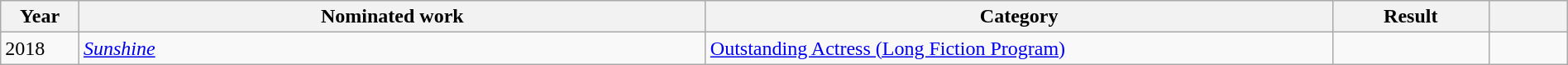<table class="wikitable" style="width:100%;">
<tr>
<th style="width:5%;">Year</th>
<th style="width:40%;">Nominated work</th>
<th style="width:40%;">Category</th>
<th style="width:10%;">Result</th>
<th style="width:5%;"></th>
</tr>
<tr>
<td>2018</td>
<td><em><a href='#'>Sunshine</a></em></td>
<td><a href='#'>Outstanding Actress (Long Fiction Program)</a></td>
<td></td>
<td style="text-align:center;"></td>
</tr>
</table>
